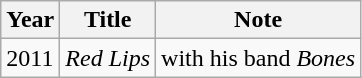<table class="wikitable">
<tr>
<th>Year</th>
<th>Title</th>
<th>Note</th>
</tr>
<tr>
<td>2011</td>
<td><em>Red Lips</em></td>
<td>with his band <em>Bones</em></td>
</tr>
</table>
